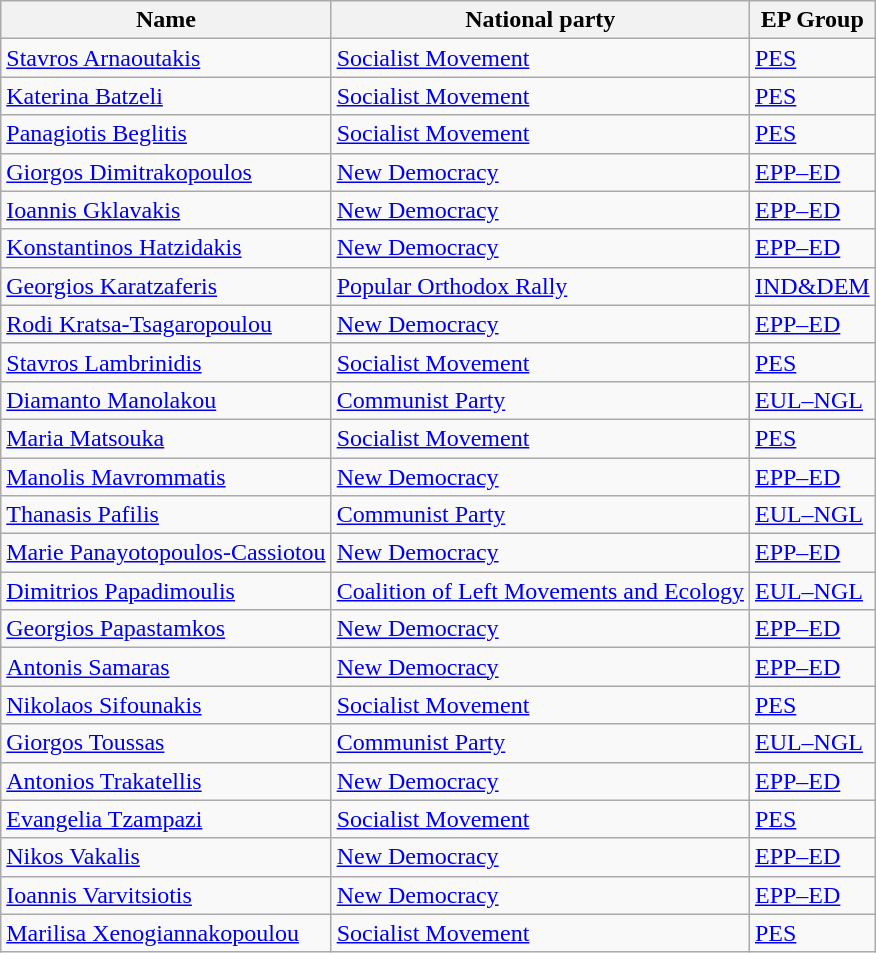<table class="sortable wikitable">
<tr>
<th>Name</th>
<th>National party</th>
<th>EP Group</th>
</tr>
<tr>
<td><a href='#'>Stavros Arnaoutakis</a></td>
<td> <a href='#'>Socialist Movement</a></td>
<td> <a href='#'>PES</a></td>
</tr>
<tr>
<td><a href='#'>Katerina Batzeli</a></td>
<td> <a href='#'>Socialist Movement</a></td>
<td> <a href='#'>PES</a></td>
</tr>
<tr>
<td><a href='#'>Panagiotis Beglitis</a></td>
<td> <a href='#'>Socialist Movement</a></td>
<td> <a href='#'>PES</a></td>
</tr>
<tr>
<td><a href='#'>Giorgos Dimitrakopoulos</a></td>
<td> <a href='#'>New Democracy</a></td>
<td> <a href='#'>EPP–ED</a></td>
</tr>
<tr>
<td><a href='#'>Ioannis Gklavakis</a></td>
<td> <a href='#'>New Democracy</a></td>
<td> <a href='#'>EPP–ED</a></td>
</tr>
<tr>
<td><a href='#'>Konstantinos Hatzidakis</a></td>
<td> <a href='#'>New Democracy</a></td>
<td> <a href='#'>EPP–ED</a></td>
</tr>
<tr>
<td><a href='#'>Georgios Karatzaferis</a></td>
<td> <a href='#'>Popular Orthodox Rally</a></td>
<td> <a href='#'>IND&DEM</a></td>
</tr>
<tr>
<td><a href='#'>Rodi Kratsa-Tsagaropoulou</a></td>
<td> <a href='#'>New Democracy</a></td>
<td> <a href='#'>EPP–ED</a></td>
</tr>
<tr>
<td><a href='#'>Stavros Lambrinidis</a></td>
<td> <a href='#'>Socialist Movement</a></td>
<td> <a href='#'>PES</a></td>
</tr>
<tr>
<td><a href='#'>Diamanto Manolakou</a></td>
<td> <a href='#'>Communist Party</a></td>
<td> <a href='#'>EUL–NGL</a></td>
</tr>
<tr>
<td><a href='#'>Maria Matsouka</a></td>
<td> <a href='#'>Socialist Movement</a></td>
<td> <a href='#'>PES</a></td>
</tr>
<tr>
<td><a href='#'>Manolis Mavrommatis</a></td>
<td> <a href='#'>New Democracy</a></td>
<td> <a href='#'>EPP–ED</a></td>
</tr>
<tr>
<td><a href='#'>Thanasis Pafilis</a></td>
<td> <a href='#'>Communist Party</a></td>
<td> <a href='#'>EUL–NGL</a></td>
</tr>
<tr>
<td><a href='#'>Marie Panayotopoulos-Cassiotou</a></td>
<td> <a href='#'>New Democracy</a></td>
<td> <a href='#'>EPP–ED</a></td>
</tr>
<tr>
<td><a href='#'>Dimitrios Papadimoulis</a></td>
<td> <a href='#'>Coalition of Left Movements and Ecology</a></td>
<td> <a href='#'>EUL–NGL</a></td>
</tr>
<tr>
<td><a href='#'>Georgios Papastamkos</a></td>
<td> <a href='#'>New Democracy</a></td>
<td> <a href='#'>EPP–ED</a></td>
</tr>
<tr>
<td><a href='#'>Antonis Samaras</a></td>
<td> <a href='#'>New Democracy</a></td>
<td> <a href='#'>EPP–ED</a></td>
</tr>
<tr>
<td><a href='#'>Nikolaos Sifounakis</a></td>
<td> <a href='#'>Socialist Movement</a></td>
<td> <a href='#'>PES</a></td>
</tr>
<tr>
<td><a href='#'>Giorgos Toussas</a></td>
<td> <a href='#'>Communist Party</a></td>
<td> <a href='#'>EUL–NGL</a></td>
</tr>
<tr>
<td><a href='#'>Antonios Trakatellis</a></td>
<td> <a href='#'>New Democracy</a></td>
<td> <a href='#'>EPP–ED</a></td>
</tr>
<tr>
<td><a href='#'>Evangelia Tzampazi</a></td>
<td> <a href='#'>Socialist Movement</a></td>
<td> <a href='#'>PES</a></td>
</tr>
<tr>
<td><a href='#'>Nikos Vakalis</a></td>
<td> <a href='#'>New Democracy</a></td>
<td> <a href='#'>EPP–ED</a></td>
</tr>
<tr>
<td><a href='#'>Ioannis Varvitsiotis</a></td>
<td> <a href='#'>New Democracy</a></td>
<td> <a href='#'>EPP–ED</a></td>
</tr>
<tr>
<td><a href='#'>Marilisa Xenogiannakopoulou</a></td>
<td> <a href='#'>Socialist Movement</a></td>
<td> <a href='#'>PES</a></td>
</tr>
</table>
